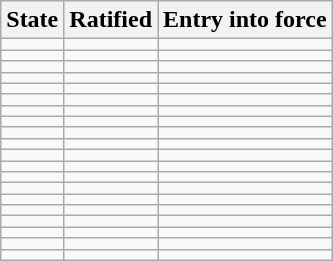<table class="wikitable sortable">
<tr>
<th>State</th>
<th>Ratified</th>
<th>Entry into force</th>
</tr>
<tr>
<td></td>
<td></td>
<td></td>
</tr>
<tr>
<td></td>
<td></td>
<td></td>
</tr>
<tr>
<td></td>
<td></td>
<td></td>
</tr>
<tr>
<td></td>
<td></td>
<td></td>
</tr>
<tr>
<td></td>
<td></td>
<td></td>
</tr>
<tr>
<td></td>
<td></td>
<td></td>
</tr>
<tr>
<td></td>
<td></td>
<td></td>
</tr>
<tr>
<td></td>
<td></td>
<td></td>
</tr>
<tr>
<td></td>
<td></td>
<td></td>
</tr>
<tr>
<td></td>
<td></td>
<td></td>
</tr>
<tr>
<td></td>
<td></td>
<td></td>
</tr>
<tr>
<td></td>
<td></td>
<td></td>
</tr>
<tr>
<td></td>
<td></td>
<td></td>
</tr>
<tr>
<td></td>
<td></td>
<td></td>
</tr>
<tr>
<td></td>
<td></td>
<td></td>
</tr>
<tr>
<td></td>
<td></td>
<td></td>
</tr>
<tr>
<td></td>
<td></td>
<td></td>
</tr>
<tr>
<td></td>
<td></td>
<td></td>
</tr>
<tr>
<td></td>
<td></td>
<td></td>
</tr>
<tr>
<td></td>
<td></td>
<td></td>
</tr>
</table>
